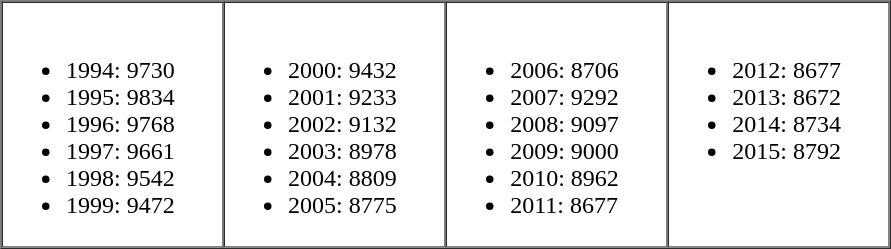<table border="1" cellpadding="2" cellspacing="0">
<tr>
<td valign="top" width="20%"><br><ul><li>1994: 9730</li><li>1995: 9834</li><li>1996: 9768</li><li>1997: 9661</li><li>1998: 9542</li><li>1999: 9472</li></ul></td>
<td valign="top" width="20%"><br><ul><li>2000: 9432</li><li>2001: 9233</li><li>2002: 9132</li><li>2003: 8978</li><li>2004: 8809</li><li>2005: 8775</li></ul></td>
<td valign="top" width="20%"><br><ul><li>2006: 8706</li><li>2007: 9292</li><li>2008: 9097</li><li>2009: 9000</li><li>2010: 8962</li><li>2011: 8677</li></ul></td>
<td valign="top" width="20%"><br><ul><li>2012: 8677</li><li>2013: 8672</li><li>2014: 8734</li><li>2015: 8792</li></ul></td>
</tr>
</table>
